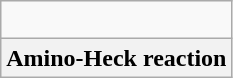<table class="wikitable">
<tr align="right">
<td><br></td>
</tr>
<tr align="center">
<th>Amino-Heck reaction</th>
</tr>
</table>
